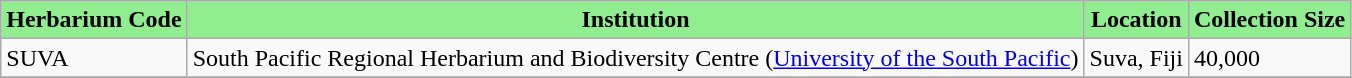<table class="wikitable sortable">
<tr>
<th style="background-color:lightgreen" align="center">Herbarium Code</th>
<th style="background-color:lightgreen" align="center">Institution</th>
<th style="background-color:lightgreen" align="center">Location</th>
<th style="background-color:lightgreen" align="center">Collection Size</th>
</tr>
<tr>
<td>SUVA</td>
<td>South Pacific Regional Herbarium and Biodiversity Centre (<a href='#'>University of the South Pacific</a>)</td>
<td>Suva, Fiji</td>
<td>40,000</td>
</tr>
<tr>
</tr>
</table>
